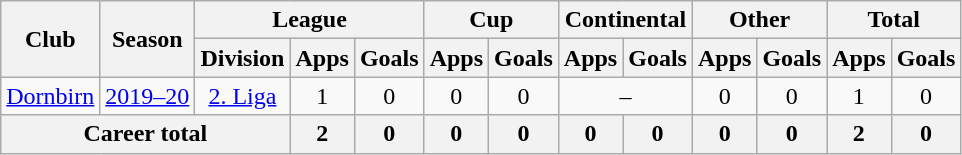<table class="wikitable" style="text-align: center">
<tr>
<th rowspan="2">Club</th>
<th rowspan="2">Season</th>
<th colspan="3">League</th>
<th colspan="2">Cup</th>
<th colspan="2">Continental</th>
<th colspan="2">Other</th>
<th colspan="2">Total</th>
</tr>
<tr>
<th>Division</th>
<th>Apps</th>
<th>Goals</th>
<th>Apps</th>
<th>Goals</th>
<th>Apps</th>
<th>Goals</th>
<th>Apps</th>
<th>Goals</th>
<th>Apps</th>
<th>Goals</th>
</tr>
<tr>
<td><a href='#'>Dornbirn</a></td>
<td><a href='#'>2019–20</a></td>
<td><a href='#'>2. Liga</a></td>
<td>1</td>
<td>0</td>
<td>0</td>
<td>0</td>
<td colspan="2">–</td>
<td>0</td>
<td>0</td>
<td>1</td>
<td>0</td>
</tr>
<tr>
<th colspan=3>Career total</th>
<th>2</th>
<th>0</th>
<th>0</th>
<th>0</th>
<th>0</th>
<th>0</th>
<th>0</th>
<th>0</th>
<th>2</th>
<th>0</th>
</tr>
</table>
